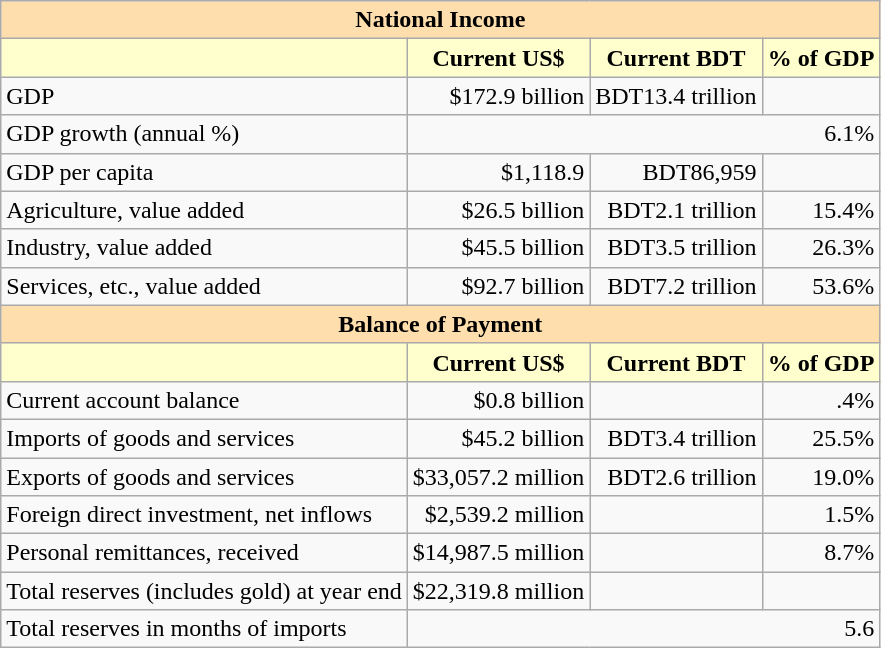<table class="wikitable">
<tr>
<th colspan="4" style="background: #ffdead;">National Income</th>
</tr>
<tr>
<th style="background: #ffffcd;"></th>
<th style="background: #ffffcd;">Current US$</th>
<th style="background: #ffffcd;">Current BDT</th>
<th style="background: #ffffcd;">% of GDP</th>
</tr>
<tr>
<td>GDP</td>
<td style="text-align: right;">$172.9 billion</td>
<td style="text-align: right;">BDT13.4 trillion</td>
<td style="text-align: right;"></td>
</tr>
<tr>
<td>GDP growth (annual %)</td>
<td colspan="3"  style="text-align: right;">6.1%</td>
</tr>
<tr>
<td>GDP per capita</td>
<td style="text-align: right;">$1,118.9</td>
<td style="text-align: right;">BDT86,959</td>
<td style="text-align: right;"></td>
</tr>
<tr>
<td>Agriculture, value added</td>
<td style="text-align: right;">$26.5 billion</td>
<td style="text-align: right;">BDT2.1 trillion</td>
<td style="text-align: right;">15.4%</td>
</tr>
<tr>
<td>Industry, value added</td>
<td style="text-align: right;">$45.5 billion</td>
<td style="text-align: right;">BDT3.5 trillion</td>
<td style="text-align: right;">26.3%</td>
</tr>
<tr>
<td>Services, etc., value added</td>
<td style="text-align: right;">$92.7 billion</td>
<td style="text-align: right;">BDT7.2 trillion</td>
<td style="text-align: right;">53.6%</td>
</tr>
<tr>
<th colspan="4" style="background: #ffdead;">Balance of Payment</th>
</tr>
<tr>
<th style="background: #ffffcd;"></th>
<th style="background: #ffffcd;">Current US$</th>
<th style="background: #ffffcd;">Current BDT</th>
<th style="background: #ffffcd;">% of GDP</th>
</tr>
<tr>
<td>Current account balance</td>
<td style="text-align: right;">$0.8 billion</td>
<td style="text-align: right;"></td>
<td style="text-align: right;">.4%</td>
</tr>
<tr>
<td>Imports of goods and services</td>
<td style="text-align: right;">$45.2 billion</td>
<td style="text-align: right;">BDT3.4 trillion</td>
<td style="text-align: right;">25.5%</td>
</tr>
<tr>
<td>Exports of goods and services</td>
<td style="text-align: right;">$33,057.2 million</td>
<td style="text-align: right;">BDT2.6 trillion</td>
<td style="text-align: right;">19.0%</td>
</tr>
<tr>
<td>Foreign direct investment, net inflows</td>
<td style="text-align: right;">$2,539.2 million</td>
<td style="text-align: right;"></td>
<td style="text-align: right;">1.5%</td>
</tr>
<tr>
<td>Personal remittances, received</td>
<td style="text-align: right;">$14,987.5 million</td>
<td style="text-align: right;"></td>
<td style="text-align: right;">8.7%</td>
</tr>
<tr>
<td>Total reserves (includes gold) at year end</td>
<td style="text-align: right;">$22,319.8 million</td>
<td style="text-align: right;"></td>
<td style="text-align: right;"></td>
</tr>
<tr>
<td>Total reserves in months of imports</td>
<td colspan="3"  style="text-align: right;">5.6</td>
</tr>
</table>
